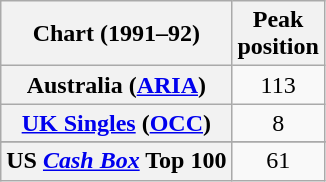<table class="wikitable sortable plainrowheaders" style="text-align:center">
<tr>
<th>Chart (1991–92)</th>
<th>Peak<br>position</th>
</tr>
<tr>
<th scope="row">Australia (<a href='#'>ARIA</a>)</th>
<td>113</td>
</tr>
<tr>
<th scope="row"><a href='#'>UK Singles</a> (<a href='#'>OCC</a>)</th>
<td>8</td>
</tr>
<tr>
</tr>
<tr>
</tr>
<tr>
</tr>
<tr>
<th scope="row">US <em><a href='#'>Cash Box</a></em> Top 100</th>
<td>61</td>
</tr>
</table>
